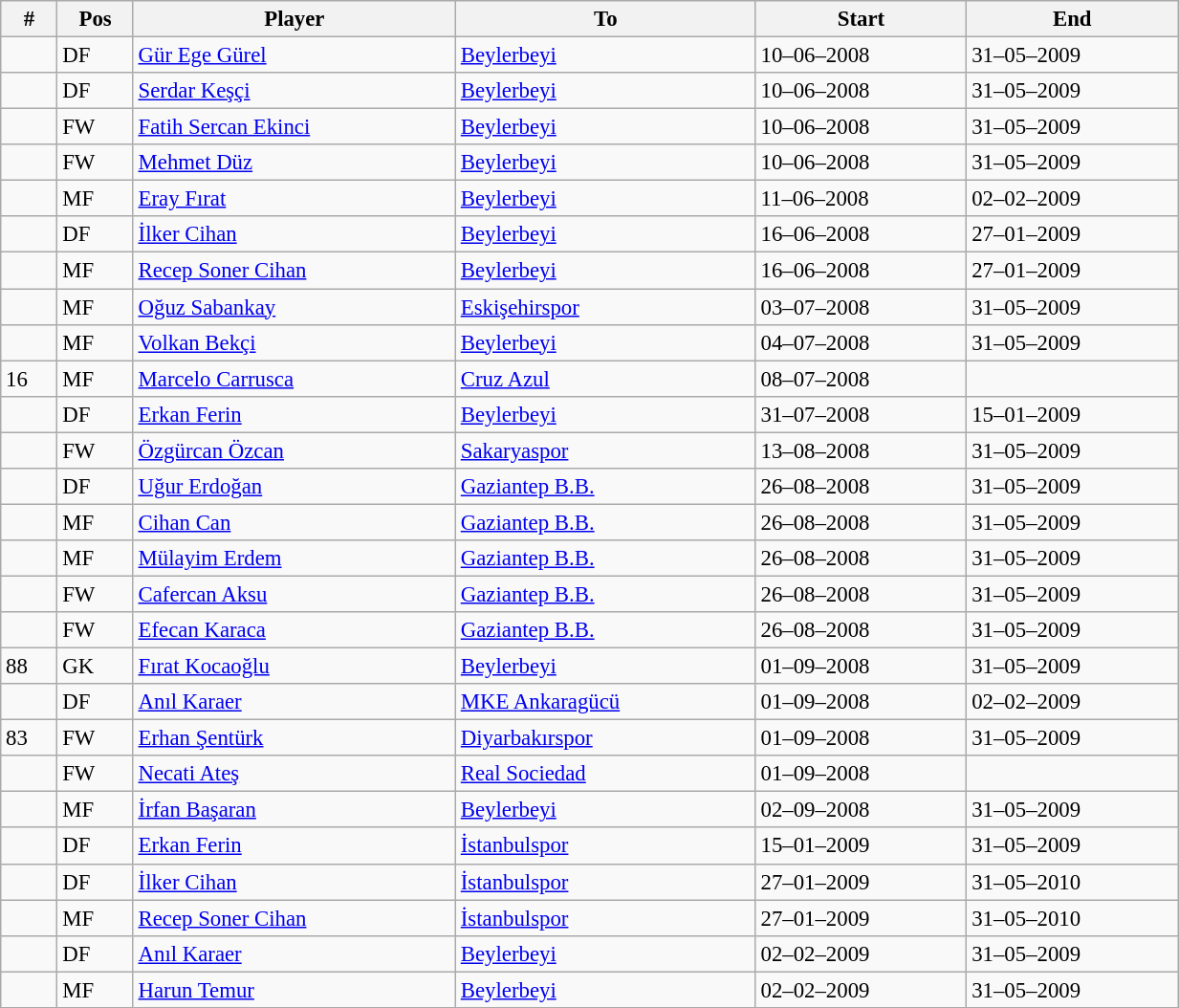<table width=65% class="wikitable" style="text-align:center; font-size:95%; text-align:left">
<tr>
<th>#</th>
<th>Pos</th>
<th>Player</th>
<th>To</th>
<th>Start</th>
<th>End</th>
</tr>
<tr --->
<td></td>
<td>DF</td>
<td> <a href='#'>Gür Ege Gürel</a></td>
<td><a href='#'>Beylerbeyi</a></td>
<td>10–06–2008</td>
<td>31–05–2009</td>
</tr>
<tr --->
<td></td>
<td>DF</td>
<td> <a href='#'>Serdar Keşçi</a></td>
<td><a href='#'>Beylerbeyi</a></td>
<td>10–06–2008</td>
<td>31–05–2009</td>
</tr>
<tr --->
<td></td>
<td>FW</td>
<td> <a href='#'>Fatih Sercan Ekinci</a></td>
<td><a href='#'>Beylerbeyi</a></td>
<td>10–06–2008</td>
<td>31–05–2009</td>
</tr>
<tr --->
<td></td>
<td>FW</td>
<td> <a href='#'>Mehmet Düz</a></td>
<td><a href='#'>Beylerbeyi</a></td>
<td>10–06–2008</td>
<td>31–05–2009</td>
</tr>
<tr --->
<td></td>
<td>MF</td>
<td> <a href='#'>Eray Fırat</a></td>
<td><a href='#'>Beylerbeyi</a></td>
<td>11–06–2008</td>
<td>02–02–2009</td>
</tr>
<tr --->
<td></td>
<td>DF</td>
<td> <a href='#'>İlker Cihan</a></td>
<td><a href='#'>Beylerbeyi</a></td>
<td>16–06–2008</td>
<td>27–01–2009</td>
</tr>
<tr --->
<td></td>
<td>MF</td>
<td> <a href='#'>Recep Soner Cihan</a></td>
<td><a href='#'>Beylerbeyi</a></td>
<td>16–06–2008</td>
<td>27–01–2009</td>
</tr>
<tr --->
<td></td>
<td>MF</td>
<td> <a href='#'>Oğuz Sabankay</a></td>
<td><a href='#'>Eskişehirspor</a></td>
<td>03–07–2008</td>
<td>31–05–2009</td>
</tr>
<tr --->
<td></td>
<td>MF</td>
<td> <a href='#'>Volkan Bekçi</a></td>
<td><a href='#'>Beylerbeyi</a></td>
<td>04–07–2008</td>
<td>31–05–2009</td>
</tr>
<tr --->
<td>16</td>
<td>MF</td>
<td> <a href='#'>Marcelo Carrusca</a></td>
<td><a href='#'>Cruz Azul</a></td>
<td>08–07–2008</td>
<td></td>
</tr>
<tr --->
<td></td>
<td>DF</td>
<td> <a href='#'>Erkan Ferin</a></td>
<td><a href='#'>Beylerbeyi</a></td>
<td>31–07–2008</td>
<td>15–01–2009</td>
</tr>
<tr --->
<td></td>
<td>FW</td>
<td> <a href='#'>Özgürcan Özcan</a></td>
<td><a href='#'>Sakaryaspor</a></td>
<td>13–08–2008</td>
<td>31–05–2009</td>
</tr>
<tr --->
<td></td>
<td>DF</td>
<td> <a href='#'>Uğur Erdoğan</a></td>
<td><a href='#'>Gaziantep B.B.</a></td>
<td>26–08–2008</td>
<td>31–05–2009</td>
</tr>
<tr --->
<td></td>
<td>MF</td>
<td> <a href='#'>Cihan Can</a></td>
<td><a href='#'>Gaziantep B.B.</a></td>
<td>26–08–2008</td>
<td>31–05–2009</td>
</tr>
<tr --->
<td></td>
<td>MF</td>
<td> <a href='#'>Mülayim Erdem</a></td>
<td><a href='#'>Gaziantep B.B.</a></td>
<td>26–08–2008</td>
<td>31–05–2009</td>
</tr>
<tr --->
<td></td>
<td>FW</td>
<td> <a href='#'>Cafercan Aksu</a></td>
<td><a href='#'>Gaziantep B.B.</a></td>
<td>26–08–2008</td>
<td>31–05–2009</td>
</tr>
<tr --->
<td></td>
<td>FW</td>
<td> <a href='#'>Efecan Karaca</a></td>
<td><a href='#'>Gaziantep B.B.</a></td>
<td>26–08–2008</td>
<td>31–05–2009</td>
</tr>
<tr --->
<td>88</td>
<td>GK</td>
<td> <a href='#'>Fırat Kocaoğlu</a></td>
<td><a href='#'>Beylerbeyi</a></td>
<td>01–09–2008</td>
<td>31–05–2009</td>
</tr>
<tr --->
<td></td>
<td>DF</td>
<td> <a href='#'>Anıl Karaer</a></td>
<td><a href='#'>MKE Ankaragücü</a></td>
<td>01–09–2008</td>
<td>02–02–2009</td>
</tr>
<tr --->
<td>83</td>
<td>FW</td>
<td> <a href='#'>Erhan Şentürk</a></td>
<td><a href='#'>Diyarbakırspor</a></td>
<td>01–09–2008</td>
<td>31–05–2009</td>
</tr>
<tr --->
<td></td>
<td>FW</td>
<td> <a href='#'>Necati Ateş</a></td>
<td><a href='#'>Real Sociedad</a></td>
<td>01–09–2008</td>
<td></td>
</tr>
<tr --->
<td></td>
<td>MF</td>
<td> <a href='#'>İrfan Başaran</a></td>
<td><a href='#'>Beylerbeyi</a></td>
<td>02–09–2008</td>
<td>31–05–2009</td>
</tr>
<tr --->
<td></td>
<td>DF</td>
<td> <a href='#'>Erkan Ferin</a></td>
<td><a href='#'>İstanbulspor</a></td>
<td>15–01–2009</td>
<td>31–05–2009</td>
</tr>
<tr --->
<td></td>
<td>DF</td>
<td> <a href='#'>İlker Cihan</a></td>
<td><a href='#'>İstanbulspor</a></td>
<td>27–01–2009</td>
<td>31–05–2010</td>
</tr>
<tr --->
<td></td>
<td>MF</td>
<td> <a href='#'>Recep Soner Cihan</a></td>
<td><a href='#'>İstanbulspor</a></td>
<td>27–01–2009</td>
<td>31–05–2010</td>
</tr>
<tr --->
<td></td>
<td>DF</td>
<td> <a href='#'>Anıl Karaer</a></td>
<td><a href='#'>Beylerbeyi</a></td>
<td>02–02–2009</td>
<td>31–05–2009</td>
</tr>
<tr --->
<td></td>
<td>MF</td>
<td> <a href='#'>Harun Temur</a></td>
<td><a href='#'>Beylerbeyi</a></td>
<td>02–02–2009</td>
<td>31–05–2009</td>
</tr>
</table>
